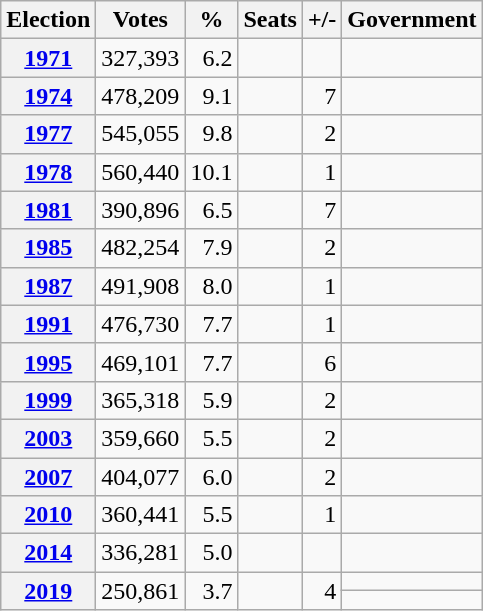<table class="wikitable" style="text-align:right;">
<tr>
<th>Election</th>
<th>Votes</th>
<th>%</th>
<th>Seats</th>
<th>+/-</th>
<th>Government</th>
</tr>
<tr>
<th><a href='#'>1971</a></th>
<td>327,393</td>
<td>6.2</td>
<td></td>
<td></td>
<td></td>
</tr>
<tr>
<th><a href='#'>1974</a></th>
<td>478,209</td>
<td>9.1</td>
<td></td>
<td> 7</td>
<td></td>
</tr>
<tr>
<th><a href='#'>1977</a></th>
<td>545,055</td>
<td>9.8</td>
<td></td>
<td> 2</td>
<td></td>
</tr>
<tr>
<th><a href='#'>1978</a></th>
<td>560,440</td>
<td>10.1</td>
<td></td>
<td> 1</td>
<td></td>
</tr>
<tr>
<th><a href='#'>1981</a></th>
<td>390,896</td>
<td>6.5</td>
<td></td>
<td> 7</td>
<td></td>
</tr>
<tr>
<th><a href='#'>1985</a></th>
<td>482,254</td>
<td>7.9</td>
<td></td>
<td> 2</td>
<td></td>
</tr>
<tr>
<th><a href='#'>1987</a></th>
<td>491,908</td>
<td>8.0</td>
<td></td>
<td> 1</td>
<td></td>
</tr>
<tr>
<th><a href='#'>1991</a></th>
<td>476,730</td>
<td>7.7</td>
<td></td>
<td> 1</td>
<td></td>
</tr>
<tr>
<th><a href='#'>1995</a></th>
<td>469,101</td>
<td>7.7</td>
<td></td>
<td> 6</td>
<td></td>
</tr>
<tr>
<th><a href='#'>1999</a></th>
<td>365,318</td>
<td>5.9</td>
<td></td>
<td> 2</td>
<td></td>
</tr>
<tr>
<th><a href='#'>2003</a></th>
<td>359,660</td>
<td>5.5</td>
<td></td>
<td> 2</td>
<td></td>
</tr>
<tr>
<th><a href='#'>2007</a></th>
<td>404,077</td>
<td>6.0</td>
<td></td>
<td> 2</td>
<td></td>
</tr>
<tr>
<th><a href='#'>2010</a></th>
<td>360,441</td>
<td>5.5</td>
<td></td>
<td> 1</td>
<td></td>
</tr>
<tr>
<th><a href='#'>2014</a></th>
<td>336,281</td>
<td>5.0</td>
<td></td>
<td></td>
<td></td>
</tr>
<tr>
<th rowspan=2><a href='#'>2019</a></th>
<td rowspan=2>250,861</td>
<td rowspan=2>3.7</td>
<td rowspan=2></td>
<td rowspan=2> 4</td>
<td></td>
</tr>
<tr>
<td></td>
</tr>
</table>
